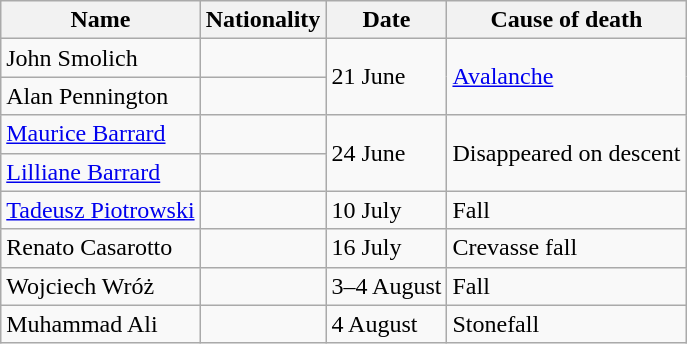<table class="wikitable">
<tr>
<th>Name</th>
<th>Nationality</th>
<th>Date</th>
<th>Cause of death</th>
</tr>
<tr>
<td>John Smolich</td>
<td></td>
<td rowspan=2>21 June</td>
<td rowspan=2><a href='#'>Avalanche</a></td>
</tr>
<tr>
<td>Alan Pennington</td>
<td></td>
</tr>
<tr>
<td><a href='#'>Maurice Barrard</a></td>
<td></td>
<td rowspan=2>24 June</td>
<td rowspan=2>Disappeared on descent</td>
</tr>
<tr>
<td><a href='#'>Lilliane Barrard</a></td>
<td></td>
</tr>
<tr>
<td><a href='#'>Tadeusz Piotrowski</a></td>
<td></td>
<td>10 July</td>
<td>Fall</td>
</tr>
<tr>
<td>Renato Casarotto</td>
<td></td>
<td>16 July</td>
<td>Crevasse fall</td>
</tr>
<tr>
<td>Wojciech Wróż</td>
<td></td>
<td>3–4 August</td>
<td>Fall</td>
</tr>
<tr>
<td>Muhammad Ali</td>
<td></td>
<td>4 August</td>
<td>Stonefall</td>
</tr>
</table>
